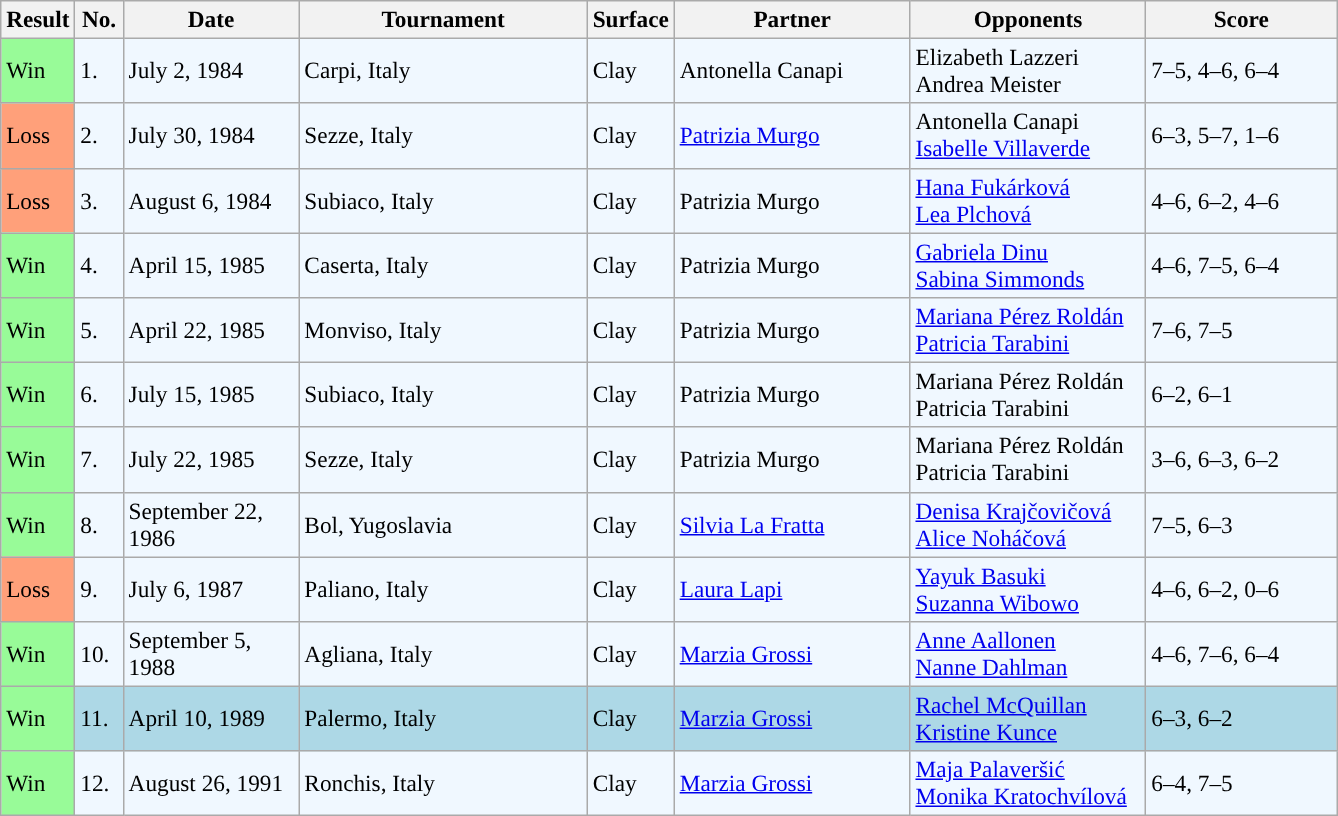<table class="sortable wikitable" style="font-size:97%;">
<tr>
<th style="width:40px">Result</th>
<th style="width:25px">No.</th>
<th style="width:110px">Date</th>
<th style="width:185px">Tournament</th>
<th style="width:50px">Surface</th>
<th style="width:150px">Partner</th>
<th style="width:150px">Opponents</th>
<th style="width:120px" class="unsortable">Score</th>
</tr>
<tr style="background:#f0f8ff;">
<td style="background:#98fb98;">Win</td>
<td>1.</td>
<td>July 2, 1984</td>
<td>Carpi, Italy</td>
<td>Clay</td>
<td> Antonella Canapi</td>
<td> Elizabeth Lazzeri <br>  Andrea Meister</td>
<td>7–5, 4–6, 6–4</td>
</tr>
<tr style="background:#f0f8ff;">
<td style="background:#ffa07a;">Loss</td>
<td>2.</td>
<td>July 30, 1984</td>
<td>Sezze, Italy</td>
<td>Clay</td>
<td> <a href='#'>Patrizia Murgo</a></td>
<td> Antonella Canapi <br>  <a href='#'>Isabelle Villaverde</a></td>
<td>6–3, 5–7, 1–6</td>
</tr>
<tr style="background:#f0f8ff;">
<td style="background:#ffa07a;">Loss</td>
<td>3.</td>
<td>August 6, 1984</td>
<td>Subiaco, Italy</td>
<td>Clay</td>
<td> Patrizia Murgo</td>
<td> <a href='#'>Hana Fukárková</a> <br>  <a href='#'>Lea Plchová</a></td>
<td>4–6, 6–2, 4–6</td>
</tr>
<tr style="background:#f0f8ff;">
<td style="background:#98fb98;">Win</td>
<td>4.</td>
<td>April 15, 1985</td>
<td>Caserta, Italy</td>
<td>Clay</td>
<td> Patrizia Murgo</td>
<td> <a href='#'>Gabriela Dinu</a> <br>  <a href='#'>Sabina Simmonds</a></td>
<td>4–6, 7–5, 6–4</td>
</tr>
<tr style="background:#f0f8ff;">
<td style="background:#98fb98;">Win</td>
<td>5.</td>
<td>April 22, 1985</td>
<td>Monviso, Italy</td>
<td>Clay</td>
<td> Patrizia Murgo</td>
<td> <a href='#'>Mariana Pérez Roldán</a> <br>  <a href='#'>Patricia Tarabini</a></td>
<td>7–6, 7–5</td>
</tr>
<tr style="background:#f0f8ff;">
<td style="background:#98fb98;">Win</td>
<td>6.</td>
<td>July 15, 1985</td>
<td>Subiaco, Italy</td>
<td>Clay</td>
<td> Patrizia Murgo</td>
<td> Mariana Pérez Roldán <br>  Patricia Tarabini</td>
<td>6–2, 6–1</td>
</tr>
<tr style="background:#f0f8ff;">
<td style="background:#98fb98;">Win</td>
<td>7.</td>
<td>July 22, 1985</td>
<td>Sezze, Italy</td>
<td>Clay</td>
<td> Patrizia Murgo</td>
<td> Mariana Pérez Roldán <br>  Patricia Tarabini</td>
<td>3–6, 6–3, 6–2</td>
</tr>
<tr style="background:#f0f8ff;">
<td style="background:#98fb98;">Win</td>
<td>8.</td>
<td>September 22, 1986</td>
<td>Bol, Yugoslavia</td>
<td>Clay</td>
<td> <a href='#'>Silvia La Fratta</a></td>
<td> <a href='#'>Denisa Krajčovičová</a> <br>  <a href='#'>Alice Noháčová</a></td>
<td>7–5, 6–3</td>
</tr>
<tr style="background:#f0f8ff;">
<td style="background:#ffa07a;">Loss</td>
<td>9.</td>
<td>July 6, 1987</td>
<td>Paliano, Italy</td>
<td>Clay</td>
<td> <a href='#'>Laura Lapi</a></td>
<td> <a href='#'>Yayuk Basuki</a> <br>  <a href='#'>Suzanna Wibowo</a></td>
<td>4–6, 6–2, 0–6</td>
</tr>
<tr style="background:#f0f8ff;">
<td style="background:#98fb98;">Win</td>
<td>10.</td>
<td>September 5, 1988</td>
<td>Agliana, Italy</td>
<td>Clay</td>
<td> <a href='#'>Marzia Grossi</a></td>
<td> <a href='#'>Anne Aallonen</a> <br>  <a href='#'>Nanne Dahlman</a></td>
<td>4–6, 7–6, 6–4</td>
</tr>
<tr style="background:lightblue">
<td style="background:#98fb98;">Win</td>
<td>11.</td>
<td>April 10, 1989</td>
<td>Palermo, Italy</td>
<td>Clay</td>
<td> <a href='#'>Marzia Grossi</a></td>
<td> <a href='#'>Rachel McQuillan</a> <br>  <a href='#'>Kristine Kunce</a></td>
<td>6–3, 6–2</td>
</tr>
<tr style="background:#f0f8ff;">
<td style="background:#98fb98;">Win</td>
<td>12.</td>
<td>August 26, 1991</td>
<td>Ronchis, Italy</td>
<td>Clay</td>
<td> <a href='#'>Marzia Grossi</a></td>
<td> <a href='#'>Maja Palaveršić</a> <br>  <a href='#'>Monika Kratochvílová</a></td>
<td>6–4, 7–5</td>
</tr>
</table>
